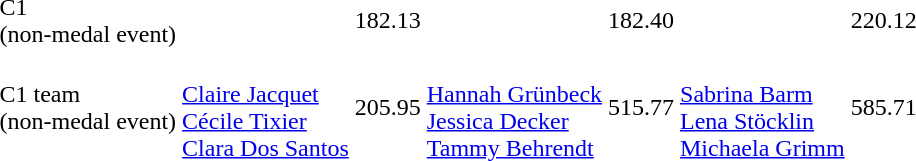<table>
<tr>
<td>C1<br>(non-medal event)</td>
<td></td>
<td>182.13</td>
<td></td>
<td>182.40</td>
<td></td>
<td>220.12</td>
</tr>
<tr>
<td>C1 team<br>(non-medal event)</td>
<td><br><a href='#'>Claire Jacquet</a><br><a href='#'>Cécile Tixier</a><br><a href='#'>Clara Dos Santos</a></td>
<td>205.95</td>
<td><br><a href='#'>Hannah Grünbeck</a><br><a href='#'>Jessica Decker</a><br><a href='#'>Tammy Behrendt</a></td>
<td>515.77</td>
<td><br><a href='#'>Sabrina Barm</a><br><a href='#'>Lena Stöcklin</a><br><a href='#'>Michaela Grimm</a></td>
<td>585.71</td>
</tr>
</table>
